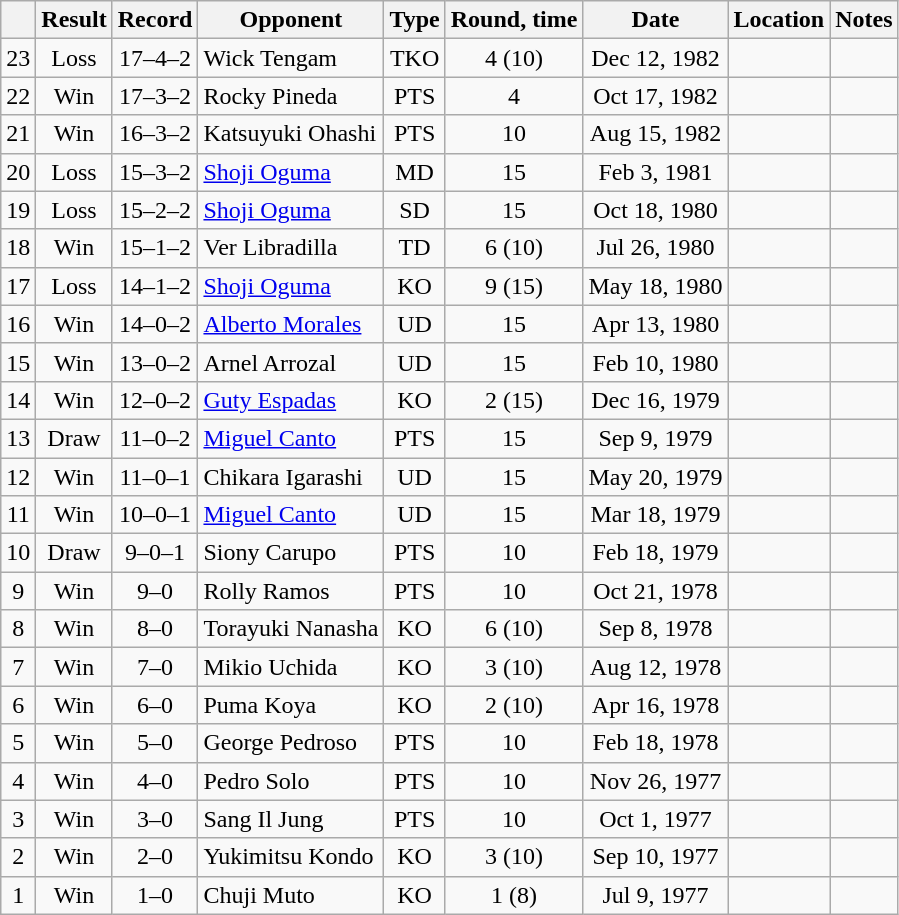<table class=wikitable style=text-align:center>
<tr>
<th></th>
<th>Result</th>
<th>Record</th>
<th>Opponent</th>
<th>Type</th>
<th>Round, time</th>
<th>Date</th>
<th>Location</th>
<th>Notes</th>
</tr>
<tr>
<td>23</td>
<td>Loss</td>
<td>17–4–2</td>
<td align=left>Wick Tengam</td>
<td>TKO</td>
<td>4 (10)</td>
<td>Dec 12, 1982</td>
<td align=left></td>
<td align=left></td>
</tr>
<tr>
<td>22</td>
<td>Win</td>
<td>17–3–2</td>
<td align=left>Rocky Pineda</td>
<td>PTS</td>
<td>4</td>
<td>Oct 17, 1982</td>
<td align=left></td>
<td align=left></td>
</tr>
<tr>
<td>21</td>
<td>Win</td>
<td>16–3–2</td>
<td align=left>Katsuyuki Ohashi</td>
<td>PTS</td>
<td>10</td>
<td>Aug 15, 1982</td>
<td align=left></td>
<td align=left></td>
</tr>
<tr>
<td>20</td>
<td>Loss</td>
<td>15–3–2</td>
<td align=left><a href='#'>Shoji Oguma</a></td>
<td>MD</td>
<td>15</td>
<td>Feb 3, 1981</td>
<td align=left></td>
<td align=left></td>
</tr>
<tr>
<td>19</td>
<td>Loss</td>
<td>15–2–2</td>
<td align=left><a href='#'>Shoji Oguma</a></td>
<td>SD</td>
<td>15</td>
<td>Oct 18, 1980</td>
<td align=left></td>
<td align=left></td>
</tr>
<tr>
<td>18</td>
<td>Win</td>
<td>15–1–2</td>
<td align=left>Ver Libradilla</td>
<td>TD</td>
<td>6 (10)</td>
<td>Jul 26, 1980</td>
<td align=left></td>
<td align=left></td>
</tr>
<tr>
<td>17</td>
<td>Loss</td>
<td>14–1–2</td>
<td align=left><a href='#'>Shoji Oguma</a></td>
<td>KO</td>
<td>9 (15)</td>
<td>May 18, 1980</td>
<td align=left></td>
<td align=left></td>
</tr>
<tr>
<td>16</td>
<td>Win</td>
<td>14–0–2</td>
<td align=left><a href='#'>Alberto Morales</a></td>
<td>UD</td>
<td>15</td>
<td>Apr 13, 1980</td>
<td align=left></td>
<td align=left></td>
</tr>
<tr>
<td>15</td>
<td>Win</td>
<td>13–0–2</td>
<td align=left>Arnel Arrozal</td>
<td>UD</td>
<td>15</td>
<td>Feb 10, 1980</td>
<td align=left></td>
<td align=left></td>
</tr>
<tr>
<td>14</td>
<td>Win</td>
<td>12–0–2</td>
<td align=left><a href='#'>Guty Espadas</a></td>
<td>KO</td>
<td>2 (15)</td>
<td>Dec 16, 1979</td>
<td align=left></td>
<td align=left></td>
</tr>
<tr>
<td>13</td>
<td>Draw</td>
<td>11–0–2</td>
<td align=left><a href='#'>Miguel Canto</a></td>
<td>PTS</td>
<td>15</td>
<td>Sep 9, 1979</td>
<td align=left></td>
<td align=left></td>
</tr>
<tr>
<td>12</td>
<td>Win</td>
<td>11–0–1</td>
<td align=left>Chikara Igarashi</td>
<td>UD</td>
<td>15</td>
<td>May 20, 1979</td>
<td align=left></td>
<td align=left></td>
</tr>
<tr>
<td>11</td>
<td>Win</td>
<td>10–0–1</td>
<td align=left><a href='#'>Miguel Canto</a></td>
<td>UD</td>
<td>15</td>
<td>Mar 18, 1979</td>
<td align=left></td>
<td align=left></td>
</tr>
<tr>
<td>10</td>
<td>Draw</td>
<td>9–0–1</td>
<td align=left>Siony Carupo</td>
<td>PTS</td>
<td>10</td>
<td>Feb 18, 1979</td>
<td align=left></td>
<td align=left></td>
</tr>
<tr>
<td>9</td>
<td>Win</td>
<td>9–0</td>
<td align=left>Rolly Ramos</td>
<td>PTS</td>
<td>10</td>
<td>Oct 21, 1978</td>
<td align=left></td>
<td align=left></td>
</tr>
<tr>
<td>8</td>
<td>Win</td>
<td>8–0</td>
<td align=left>Torayuki Nanasha</td>
<td>KO</td>
<td>6 (10)</td>
<td>Sep 8, 1978</td>
<td align=left></td>
<td align=left></td>
</tr>
<tr>
<td>7</td>
<td>Win</td>
<td>7–0</td>
<td align=left>Mikio Uchida</td>
<td>KO</td>
<td>3 (10)</td>
<td>Aug 12, 1978</td>
<td align=left></td>
<td align=left></td>
</tr>
<tr>
<td>6</td>
<td>Win</td>
<td>6–0</td>
<td align=left>Puma Koya</td>
<td>KO</td>
<td>2 (10)</td>
<td>Apr 16, 1978</td>
<td align=left></td>
<td align=left></td>
</tr>
<tr>
<td>5</td>
<td>Win</td>
<td>5–0</td>
<td align=left>George Pedroso</td>
<td>PTS</td>
<td>10</td>
<td>Feb 18, 1978</td>
<td align=left></td>
<td align=left></td>
</tr>
<tr>
<td>4</td>
<td>Win</td>
<td>4–0</td>
<td align=left>Pedro Solo</td>
<td>PTS</td>
<td>10</td>
<td>Nov 26, 1977</td>
<td align=left></td>
<td align=left></td>
</tr>
<tr>
<td>3</td>
<td>Win</td>
<td>3–0</td>
<td align=left>Sang Il Jung</td>
<td>PTS</td>
<td>10</td>
<td>Oct 1, 1977</td>
<td align=left></td>
<td align=left></td>
</tr>
<tr>
<td>2</td>
<td>Win</td>
<td>2–0</td>
<td align=left>Yukimitsu Kondo</td>
<td>KO</td>
<td>3 (10)</td>
<td>Sep 10, 1977</td>
<td align=left></td>
<td align=left></td>
</tr>
<tr>
<td>1</td>
<td>Win</td>
<td>1–0</td>
<td align=left>Chuji Muto</td>
<td>KO</td>
<td>1 (8)</td>
<td>Jul 9, 1977</td>
<td align=left></td>
<td align=left></td>
</tr>
</table>
